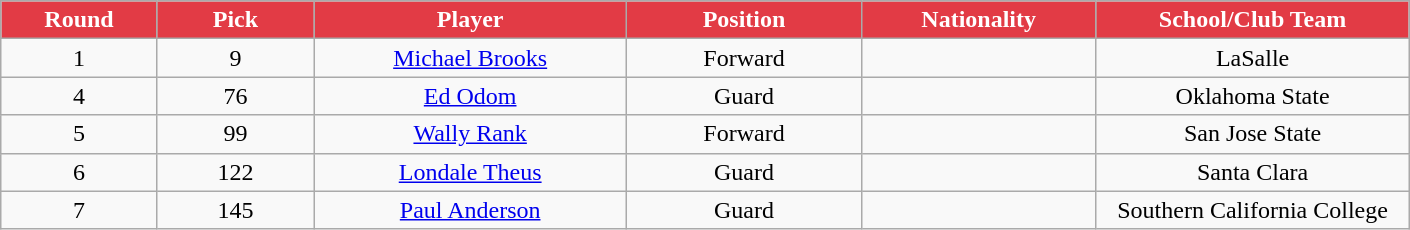<table class="wikitable sortable sortable">
<tr>
<th style="background-color: #E23B45;  color: #FFFFFF" width="10%">Round</th>
<th style="background-color: #E23B45;  color: #FFFFFF" width="10%">Pick</th>
<th style="background-color: #E23B45;  color: #FFFFFF" width="20%">Player</th>
<th style="background-color: #E23B45;  color: #FFFFFF" width="15%">Position</th>
<th style="background-color: #E23B45;  color: #FFFFFF" width="15%">Nationality</th>
<th style="background-color: #E23B45;  color: #FFFFFF" width="20%">School/Club Team</th>
</tr>
<tr style="text-align: center">
<td>1</td>
<td>9</td>
<td><a href='#'>Michael Brooks</a></td>
<td>Forward</td>
<td></td>
<td>LaSalle</td>
</tr>
<tr style="text-align: center">
<td>4</td>
<td>76</td>
<td><a href='#'>Ed Odom</a></td>
<td>Guard</td>
<td></td>
<td>Oklahoma State</td>
</tr>
<tr style="text-align: center">
<td>5</td>
<td>99</td>
<td><a href='#'>Wally Rank</a></td>
<td>Forward</td>
<td></td>
<td>San Jose State</td>
</tr>
<tr style="text-align: center">
<td>6</td>
<td>122</td>
<td><a href='#'>Londale Theus</a></td>
<td>Guard</td>
<td></td>
<td>Santa Clara</td>
</tr>
<tr style="text-align: center">
<td>7</td>
<td>145</td>
<td><a href='#'>Paul Anderson</a></td>
<td>Guard</td>
<td></td>
<td>Southern California College</td>
</tr>
</table>
